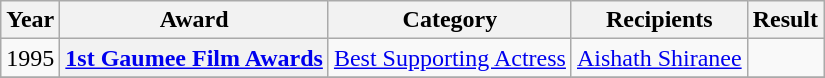<table class="wikitable plainrowheaders sortable">
<tr>
<th scope="col">Year</th>
<th scope="col">Award</th>
<th scope="col">Category</th>
<th scope="col">Recipients</th>
<th scope="col">Result</th>
</tr>
<tr>
<td>1995</td>
<th scope="row"><a href='#'>1st Gaumee Film Awards</a></th>
<td><a href='#'>Best Supporting Actress</a></td>
<td><a href='#'>Aishath Shiranee</a></td>
<td></td>
</tr>
<tr>
</tr>
</table>
